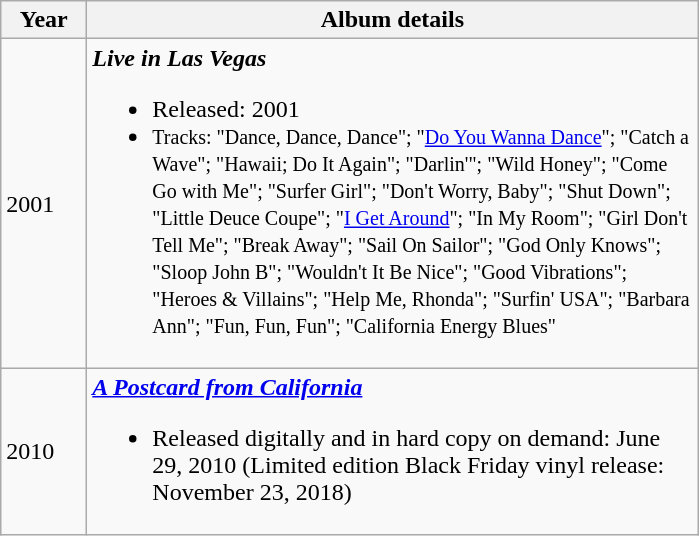<table class="wikitable">
<tr>
<th style="width:50px;">Year</th>
<th style="width:400px;">Album details</th>
</tr>
<tr>
<td>2001</td>
<td style="text-align:left;"><strong><em>Live in Las Vegas</em></strong><br><ul><li>Released: 2001</li><li><small>Tracks: "Dance, Dance, Dance"; "<a href='#'>Do You Wanna Dance</a>"; "Catch a Wave"; "Hawaii; Do It Again"; "Darlin'"; "Wild Honey"; "Come Go with Me"; "Surfer Girl"; "Don't Worry, Baby"; "Shut Down"; "Little Deuce Coupe"; "<a href='#'>I Get Around</a>"; "In My Room"; "Girl Don't Tell Me"; "Break Away"; "Sail On Sailor"; "God Only Knows"; "Sloop John B"; "Wouldn't It Be Nice"; "Good Vibrations"; "Heroes & Villains"; "Help Me, Rhonda"; "Surfin' USA"; "Barbara Ann"; "Fun, Fun, Fun"; "California Energy Blues"</small></li></ul></td>
</tr>
<tr>
<td>2010</td>
<td style="text-align:left;"><strong><em><a href='#'>A Postcard from California</a></em></strong><br><ul><li>Released digitally and in hard copy on demand: June 29, 2010 (Limited edition Black Friday vinyl release: November 23, 2018)</li></ul></td>
</tr>
</table>
